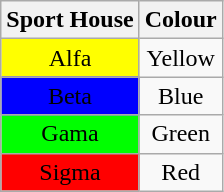<table class="wikitable">
<tr>
<th>Sport House</th>
<th>Colour</th>
</tr>
<tr>
<td style="background: yellow; text-align: center">Alfa</td>
<td style="text-align: center">Yellow</td>
</tr>
<tr>
<td style="background: blue; text-align: center">Beta</td>
<td style="text-align: center">Blue</td>
</tr>
<tr>
<td style="background: lime; text-align: center">Gama</td>
<td style="text-align: center">Green</td>
</tr>
<tr>
<td style="background: red; text-align: center">Sigma</td>
<td style="text-align: center">Red</td>
</tr>
</table>
